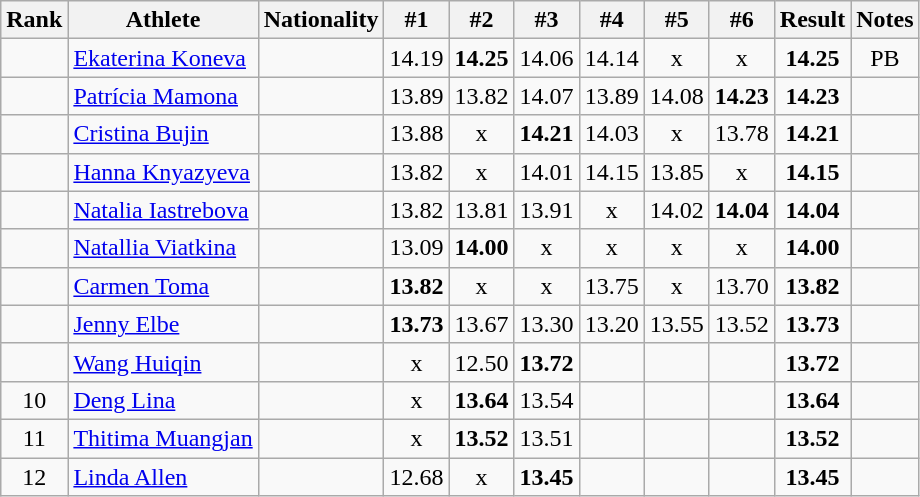<table class="wikitable sortable" style="text-align:center">
<tr>
<th>Rank</th>
<th>Athlete</th>
<th>Nationality</th>
<th>#1</th>
<th>#2</th>
<th>#3</th>
<th>#4</th>
<th>#5</th>
<th>#6</th>
<th>Result</th>
<th>Notes</th>
</tr>
<tr>
<td></td>
<td align="left"><a href='#'>Ekaterina Koneva</a></td>
<td align=left></td>
<td>14.19</td>
<td><strong>14.25</strong></td>
<td>14.06</td>
<td>14.14</td>
<td>x</td>
<td>x</td>
<td><strong>14.25</strong></td>
<td>PB</td>
</tr>
<tr>
<td></td>
<td align="left"><a href='#'>Patrícia Mamona</a></td>
<td align=left></td>
<td>13.89</td>
<td>13.82</td>
<td>14.07</td>
<td>13.89</td>
<td>14.08</td>
<td><strong>14.23</strong></td>
<td><strong>14.23</strong></td>
<td></td>
</tr>
<tr>
<td></td>
<td align="left"><a href='#'>Cristina Bujin</a></td>
<td align=left></td>
<td>13.88</td>
<td>x</td>
<td><strong>14.21</strong></td>
<td>14.03</td>
<td>x</td>
<td>13.78</td>
<td><strong>14.21</strong></td>
<td></td>
</tr>
<tr>
<td></td>
<td align="left"><a href='#'>Hanna Knyazyeva</a></td>
<td align=left></td>
<td>13.82</td>
<td>x</td>
<td>14.01</td>
<td>14.15</td>
<td>13.85</td>
<td>x</td>
<td><strong>14.15</strong></td>
<td></td>
</tr>
<tr>
<td></td>
<td align="left"><a href='#'>Natalia Iastrebova</a></td>
<td align=left></td>
<td>13.82</td>
<td>13.81</td>
<td>13.91</td>
<td>x</td>
<td>14.02</td>
<td><strong>14.04</strong></td>
<td><strong>14.04</strong></td>
<td></td>
</tr>
<tr>
<td></td>
<td align="left"><a href='#'>Natallia Viatkina</a></td>
<td align=left></td>
<td>13.09</td>
<td><strong>14.00</strong></td>
<td>x</td>
<td>x</td>
<td>x</td>
<td>x</td>
<td><strong>14.00</strong></td>
<td></td>
</tr>
<tr>
<td></td>
<td align="left"><a href='#'>Carmen Toma</a></td>
<td align=left></td>
<td><strong>13.82</strong></td>
<td>x</td>
<td>x</td>
<td>13.75</td>
<td>x</td>
<td>13.70</td>
<td><strong>13.82</strong></td>
<td></td>
</tr>
<tr>
<td></td>
<td align="left"><a href='#'>Jenny Elbe</a></td>
<td align=left></td>
<td><strong>13.73</strong></td>
<td>13.67</td>
<td>13.30</td>
<td>13.20</td>
<td>13.55</td>
<td>13.52</td>
<td><strong>13.73</strong></td>
<td></td>
</tr>
<tr>
<td></td>
<td align="left"><a href='#'>Wang Huiqin</a></td>
<td align=left></td>
<td>x</td>
<td>12.50</td>
<td><strong>13.72</strong></td>
<td></td>
<td></td>
<td></td>
<td><strong>13.72</strong></td>
<td></td>
</tr>
<tr>
<td>10</td>
<td align="left"><a href='#'>Deng Lina</a></td>
<td align=left></td>
<td>x</td>
<td><strong>13.64</strong></td>
<td>13.54</td>
<td></td>
<td></td>
<td></td>
<td><strong>13.64</strong></td>
<td></td>
</tr>
<tr>
<td>11</td>
<td align="left"><a href='#'>Thitima Muangjan</a></td>
<td align=left></td>
<td>x</td>
<td><strong>13.52</strong></td>
<td>13.51</td>
<td></td>
<td></td>
<td></td>
<td><strong>13.52</strong></td>
<td></td>
</tr>
<tr>
<td>12</td>
<td align="left"><a href='#'>Linda Allen</a></td>
<td align=left></td>
<td>12.68</td>
<td>x</td>
<td><strong>13.45</strong></td>
<td></td>
<td></td>
<td></td>
<td><strong>13.45</strong></td>
<td></td>
</tr>
</table>
